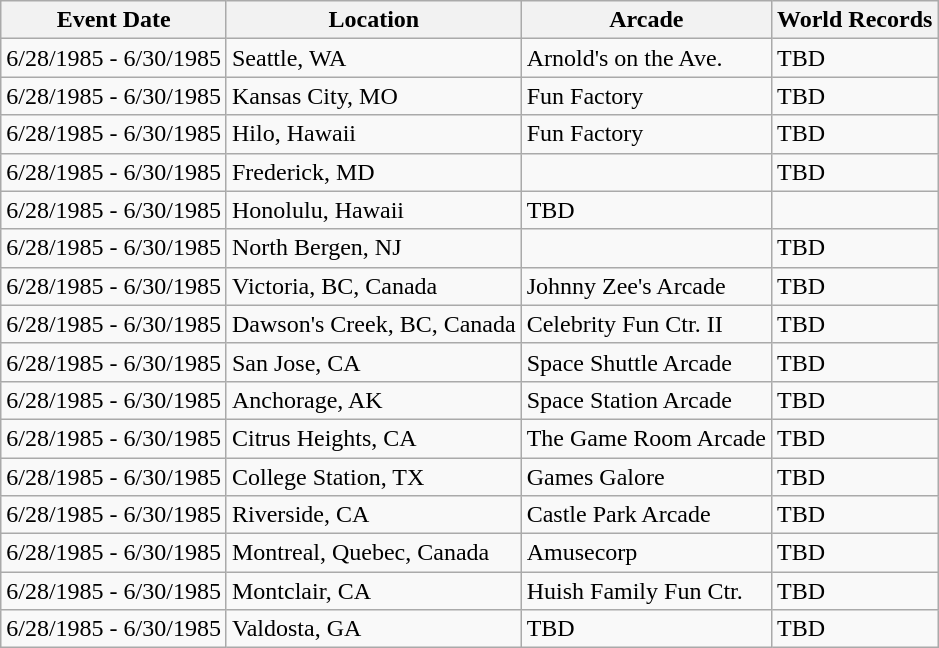<table class="wikitable">
<tr>
<th>Event Date</th>
<th>Location</th>
<th>Arcade</th>
<th>World Records</th>
</tr>
<tr>
<td>6/28/1985 - 6/30/1985</td>
<td>Seattle, WA</td>
<td>Arnold's on the Ave.</td>
<td>TBD</td>
</tr>
<tr>
<td>6/28/1985 - 6/30/1985</td>
<td>Kansas City, MO</td>
<td>Fun Factory</td>
<td>TBD</td>
</tr>
<tr>
<td>6/28/1985 - 6/30/1985</td>
<td>Hilo, Hawaii</td>
<td>Fun Factory</td>
<td>TBD</td>
</tr>
<tr>
<td>6/28/1985 - 6/30/1985</td>
<td>Frederick, MD</td>
<td></td>
<td>TBD</td>
</tr>
<tr>
<td>6/28/1985 - 6/30/1985</td>
<td>Honolulu, Hawaii</td>
<td>TBD</td>
</tr>
<tr>
<td>6/28/1985 - 6/30/1985</td>
<td>North Bergen, NJ</td>
<td></td>
<td>TBD</td>
</tr>
<tr>
<td>6/28/1985 - 6/30/1985</td>
<td>Victoria, BC, Canada</td>
<td>Johnny Zee's Arcade</td>
<td>TBD</td>
</tr>
<tr>
<td>6/28/1985 - 6/30/1985</td>
<td>Dawson's Creek, BC, Canada</td>
<td>Celebrity Fun Ctr. II</td>
<td>TBD</td>
</tr>
<tr>
<td>6/28/1985 - 6/30/1985</td>
<td>San Jose, CA</td>
<td>Space Shuttle Arcade</td>
<td>TBD</td>
</tr>
<tr>
<td>6/28/1985 - 6/30/1985</td>
<td>Anchorage, AK</td>
<td>Space Station Arcade</td>
<td>TBD</td>
</tr>
<tr>
<td>6/28/1985 - 6/30/1985</td>
<td>Citrus Heights, CA</td>
<td>The Game Room Arcade</td>
<td>TBD</td>
</tr>
<tr>
<td>6/28/1985 - 6/30/1985</td>
<td>College Station, TX</td>
<td>Games Galore</td>
<td>TBD</td>
</tr>
<tr>
<td>6/28/1985 - 6/30/1985</td>
<td>Riverside, CA</td>
<td>Castle Park Arcade</td>
<td>TBD</td>
</tr>
<tr>
<td>6/28/1985 - 6/30/1985</td>
<td>Montreal, Quebec, Canada</td>
<td>Amusecorp</td>
<td>TBD</td>
</tr>
<tr>
<td>6/28/1985 - 6/30/1985</td>
<td>Montclair, CA</td>
<td>Huish Family Fun Ctr.</td>
<td>TBD</td>
</tr>
<tr>
<td>6/28/1985 - 6/30/1985</td>
<td>Valdosta, GA</td>
<td>TBD</td>
<td>TBD</td>
</tr>
</table>
